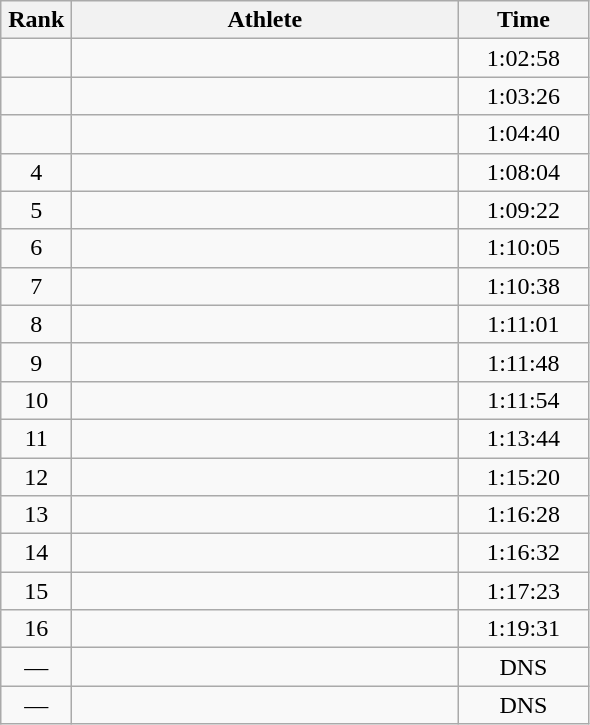<table class=wikitable style="text-align:center">
<tr>
<th width=40>Rank</th>
<th width=250>Athlete</th>
<th width=80>Time</th>
</tr>
<tr>
<td></td>
<td align=left></td>
<td>1:02:58</td>
</tr>
<tr>
<td></td>
<td align=left></td>
<td>1:03:26</td>
</tr>
<tr>
<td></td>
<td align=left></td>
<td>1:04:40</td>
</tr>
<tr>
<td>4</td>
<td align=left></td>
<td>1:08:04</td>
</tr>
<tr>
<td>5</td>
<td align=left></td>
<td>1:09:22</td>
</tr>
<tr>
<td>6</td>
<td align=left></td>
<td>1:10:05</td>
</tr>
<tr>
<td>7</td>
<td align=left></td>
<td>1:10:38</td>
</tr>
<tr>
<td>8</td>
<td align=left></td>
<td>1:11:01</td>
</tr>
<tr>
<td>9</td>
<td align=left></td>
<td>1:11:48</td>
</tr>
<tr>
<td>10</td>
<td align=left></td>
<td>1:11:54</td>
</tr>
<tr>
<td>11</td>
<td align=left></td>
<td>1:13:44</td>
</tr>
<tr>
<td>12</td>
<td align=left></td>
<td>1:15:20</td>
</tr>
<tr>
<td>13</td>
<td align=left></td>
<td>1:16:28</td>
</tr>
<tr>
<td>14</td>
<td align=left></td>
<td>1:16:32</td>
</tr>
<tr>
<td>15</td>
<td align=left></td>
<td>1:17:23</td>
</tr>
<tr>
<td>16</td>
<td align=left></td>
<td>1:19:31</td>
</tr>
<tr>
<td>—</td>
<td align=left></td>
<td>DNS</td>
</tr>
<tr>
<td>—</td>
<td align=left></td>
<td>DNS</td>
</tr>
</table>
